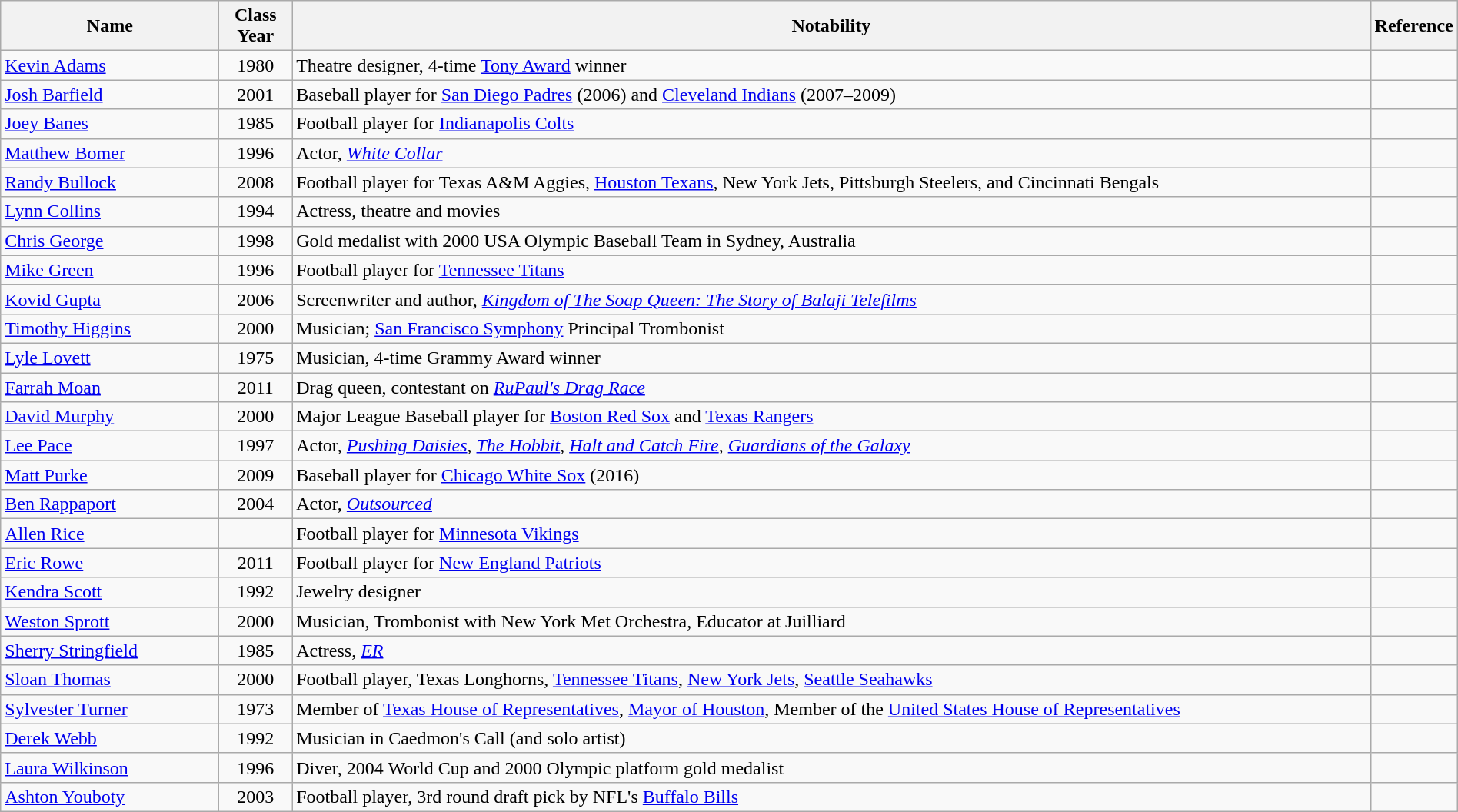<table class="wikitable sortable" style="width:100%">
<tr>
<th style="width:15%;">Name</th>
<th style="width:5%;">Class Year</th>
<th style="width:*;" class="unsortable">Notability</th>
<th style="width:5%;" class="unsortable">Reference</th>
</tr>
<tr>
<td data-sort-value="Adams, Kevin"><a href='#'>Kevin Adams</a></td>
<td style="text-align:center;">1980</td>
<td>Theatre designer, 4-time <a href='#'>Tony Award</a> winner</td>
<td style="text-align:center;"></td>
</tr>
<tr>
<td data-sort-value="Barfield, Josh"><a href='#'>Josh Barfield</a></td>
<td style="text-align:center;">2001</td>
<td>Baseball player for <a href='#'>San Diego Padres</a> (2006) and <a href='#'>Cleveland Indians</a> (2007–2009)</td>
<td style="text-align:center;"></td>
</tr>
<tr>
<td data-sort-value="Banes, Joey"><a href='#'>Joey Banes</a></td>
<td style="text-align:center;">1985</td>
<td>Football player for <a href='#'>Indianapolis Colts</a></td>
<td style="text-align:center;"></td>
</tr>
<tr>
<td data-sort-value="Bomer, Matthew"><a href='#'>Matthew Bomer</a></td>
<td style="text-align:center;">1996</td>
<td>Actor, <em><a href='#'>White Collar</a></em></td>
<td style="text-align:center;"></td>
</tr>
<tr>
<td data-sort-value="Bullock, Randy"><a href='#'>Randy Bullock</a></td>
<td style="text-align:center;">2008</td>
<td>Football player for Texas A&M Aggies, <a href='#'>Houston Texans</a>, New York Jets, Pittsburgh Steelers, and Cincinnati Bengals</td>
<td style="text-align:center;"></td>
</tr>
<tr>
<td data-sort-value="Collins, Lynn"><a href='#'>Lynn Collins</a></td>
<td style="text-align:center;">1994</td>
<td>Actress, theatre and movies</td>
<td style="text-align:center;"></td>
</tr>
<tr>
<td data-sort-value="George, Chris"><a href='#'>Chris George</a></td>
<td style="text-align:center;">1998</td>
<td>Gold medalist with 2000 USA Olympic Baseball Team in Sydney, Australia</td>
<td style="text-align:center;"></td>
</tr>
<tr>
<td data-sort-value="Green, Mike "><a href='#'>Mike Green</a></td>
<td style="text-align:center;">1996</td>
<td>Football player for <a href='#'>Tennessee Titans</a></td>
<td style="text-align:center;"></td>
</tr>
<tr>
<td data-sort-value="Gupta, Kovid"><a href='#'>Kovid Gupta</a></td>
<td style="text-align:center;">2006</td>
<td>Screenwriter and author, <em><a href='#'>Kingdom of The Soap Queen: The Story of Balaji Telefilms</a></em></td>
<td style="text-align:center;"></td>
</tr>
<tr>
<td data-sort-value="Higgins, Tim"><a href='#'>Timothy Higgins</a></td>
<td style="text-align:center;">2000</td>
<td>Musician; <a href='#'>San Francisco Symphony</a> Principal Trombonist</td>
<td style="text-align:center;"></td>
</tr>
<tr>
<td data-sort-value="Lovett, Lyle"><a href='#'>Lyle Lovett</a></td>
<td style="text-align:center;">1975</td>
<td>Musician, 4-time Grammy Award winner</td>
<td style="text-align:center;"></td>
</tr>
<tr>
<td data-sort-value="Moan, Farrah"><a href='#'>Farrah Moan</a></td>
<td style="text-align:center;">2011</td>
<td>Drag queen, contestant on <em><a href='#'>RuPaul's Drag Race</a></em></td>
<td style="text-align:center;"></td>
</tr>
<tr>
<td data-sort-value="Murphy, David"><a href='#'>David Murphy</a></td>
<td style="text-align:center;">2000</td>
<td>Major League Baseball player for <a href='#'>Boston Red Sox</a> and <a href='#'>Texas Rangers</a></td>
<td style="text-align:center;"></td>
</tr>
<tr>
<td data-sort-value="Pace, Lee"><a href='#'>Lee Pace</a></td>
<td style="text-align:center;">1997</td>
<td>Actor, <em><a href='#'>Pushing Daisies</a></em>, <em><a href='#'>The Hobbit</a></em>, <em><a href='#'>Halt and Catch Fire</a></em>, <em><a href='#'>Guardians of the Galaxy</a></em></td>
<td style="text-align:center;"></td>
</tr>
<tr>
<td data-sort-value="Purke, Matt"><a href='#'>Matt Purke</a></td>
<td style="text-align:center;">2009</td>
<td>Baseball player for <a href='#'>Chicago White Sox</a> (2016)</td>
<td style="text-align:center;"></td>
</tr>
<tr>
<td data-sort-value="Rappaport, Ben"><a href='#'>Ben Rappaport</a></td>
<td style="text-align:center;">2004</td>
<td>Actor, <em><a href='#'>Outsourced</a></em></td>
<td style="text-align:center;"></td>
</tr>
<tr>
<td data-sort-value="Rice, Allen"><a href='#'>Allen Rice</a></td>
<td style="text-align:center;"></td>
<td>Football player for <a href='#'>Minnesota Vikings</a></td>
<td style="text-align:center;"></td>
</tr>
<tr>
<td data-sort-value="Rowe, Eric"><a href='#'>Eric Rowe</a></td>
<td style="text-align:center;">2011</td>
<td>Football player for <a href='#'>New England Patriots</a></td>
<td style="text-align:center;"></td>
</tr>
<tr>
<td data-sort-value="Scott, Kendra"><a href='#'>Kendra Scott</a></td>
<td style="text-align:center;">1992</td>
<td>Jewelry designer</td>
<td style="text-align:center;"></td>
</tr>
<tr>
<td data-sort-value="Sprott, Weston"><a href='#'>Weston Sprott</a></td>
<td style="text-align:center;">2000</td>
<td>Musician, Trombonist with New York Met Orchestra, Educator at Juilliard</td>
<td style="text-align:center;"></td>
</tr>
<tr>
<td data-sort-value="Stringfield, Sherry"><a href='#'>Sherry Stringfield</a></td>
<td style="text-align:center;">1985</td>
<td>Actress, <em><a href='#'>ER</a></em></td>
<td style="text-align:center;"></td>
</tr>
<tr>
<td data-sort-value="Thomas, Sloan"><a href='#'>Sloan Thomas</a></td>
<td style="text-align:center;">2000</td>
<td>Football player, Texas Longhorns, <a href='#'>Tennessee Titans</a>, <a href='#'>New York Jets</a>, <a href='#'>Seattle Seahawks</a></td>
<td style="text-align:center;"></td>
</tr>
<tr>
<td data-sort-value="Turner, Sylvester"><a href='#'>Sylvester Turner</a></td>
<td style="text-align:center;">1973</td>
<td>Member of <a href='#'>Texas House of Representatives</a>, <a href='#'>Mayor of Houston</a>, Member of the <a href='#'>United States House of Representatives</a></td>
<td style="text-align:center;"></td>
</tr>
<tr>
<td data-sort-value="Webb, Derek"><a href='#'>Derek Webb</a></td>
<td style="text-align:center;">1992</td>
<td>Musician in Caedmon's Call (and solo artist)</td>
<td style="text-align:center;"></td>
</tr>
<tr>
<td data-sort-value="Wilkinson, Laura"><a href='#'>Laura Wilkinson</a></td>
<td style="text-align:center;">1996</td>
<td>Diver, 2004 World Cup and 2000 Olympic platform gold medalist</td>
<td style="text-align:center;"></td>
</tr>
<tr>
<td data-sort-value="Youboty, Ashton"><a href='#'>Ashton Youboty</a></td>
<td style="text-align:center;">2003</td>
<td>Football player, 3rd round draft pick by NFL's <a href='#'>Buffalo Bills</a></td>
<td style="text-align:center;"></td>
</tr>
</table>
